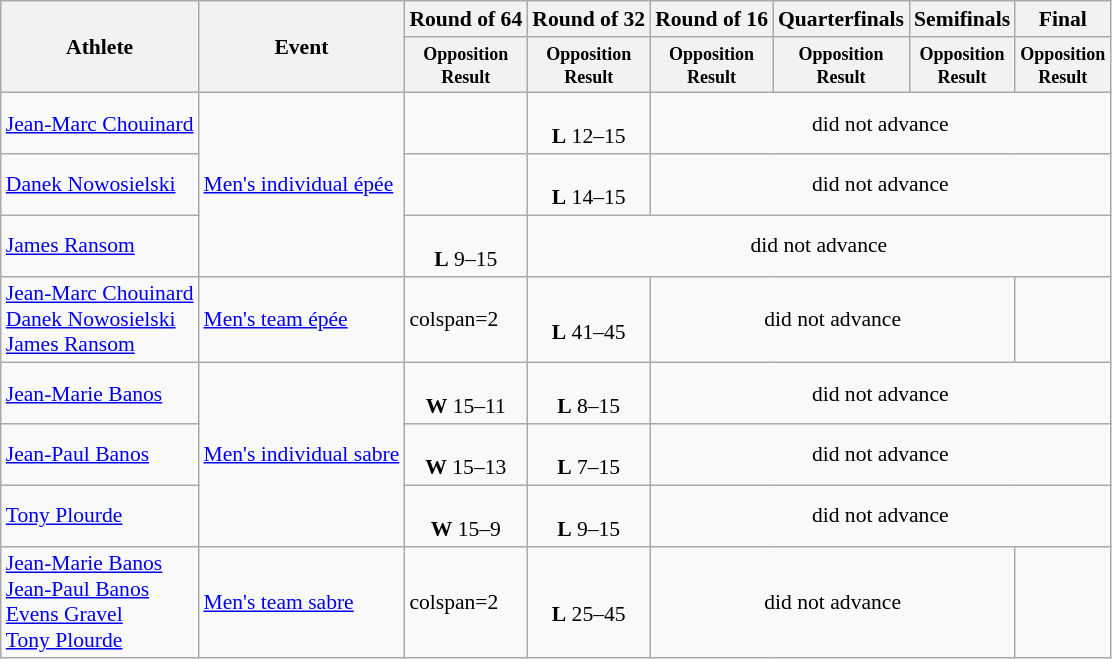<table class="wikitable" style="font-size:90%;">
<tr>
<th rowspan="2">Athlete</th>
<th rowspan="2">Event</th>
<th>Round of 64</th>
<th>Round of 32</th>
<th>Round of 16</th>
<th>Quarterfinals</th>
<th>Semifinals</th>
<th>Final</th>
</tr>
<tr>
<th style="line-height:1em"><small>Opposition<br>Result</small></th>
<th style="line-height:1em"><small>Opposition<br>Result</small></th>
<th style="line-height:1em"><small>Opposition<br>Result</small></th>
<th style="line-height:1em"><small>Opposition<br>Result</small></th>
<th style="line-height:1em"><small>Opposition<br>Result</small></th>
<th style="line-height:1em"><small>Opposition<br>Result</small></th>
</tr>
<tr>
<td><a href='#'>Jean-Marc Chouinard</a></td>
<td rowspan=3><a href='#'>Men's individual épée</a></td>
<td></td>
<td align="center"><br><strong>L</strong> 12–15</td>
<td align="center" colspan="4">did not advance</td>
</tr>
<tr>
<td><a href='#'>Danek Nowosielski</a></td>
<td></td>
<td align="center"><br><strong>L</strong> 14–15</td>
<td align="center" colspan="4">did not advance</td>
</tr>
<tr>
<td><a href='#'>James Ransom</a></td>
<td align="center"><br><strong>L</strong> 9–15</td>
<td align="center" colspan="5">did not advance</td>
</tr>
<tr>
<td><a href='#'>Jean-Marc Chouinard</a><br><a href='#'>Danek Nowosielski</a><br><a href='#'>James Ransom</a></td>
<td><a href='#'>Men's team épée</a></td>
<td>colspan=2 </td>
<td align="center"><br><strong>L</strong> 41–45</td>
<td align="center" colspan="3">did not advance</td>
</tr>
<tr>
<td><a href='#'>Jean-Marie Banos</a></td>
<td rowspan=3><a href='#'>Men's individual sabre</a></td>
<td align="center"><br><strong>W</strong> 15–11</td>
<td align="center"><br><strong>L</strong> 8–15</td>
<td align="center" colspan="4">did not advance</td>
</tr>
<tr>
<td><a href='#'>Jean-Paul Banos</a></td>
<td align="center"><br><strong>W</strong> 15–13</td>
<td align="center"><br><strong>L</strong> 7–15</td>
<td align="center" colspan="4">did not advance</td>
</tr>
<tr>
<td><a href='#'>Tony Plourde</a></td>
<td align="center"><br><strong>W</strong> 15–9</td>
<td align="center"><br><strong>L</strong> 9–15</td>
<td align="center" colspan="4">did not advance</td>
</tr>
<tr>
<td><a href='#'>Jean-Marie Banos</a><br><a href='#'>Jean-Paul Banos</a><br><a href='#'>Evens Gravel</a><br><a href='#'>Tony Plourde</a></td>
<td><a href='#'>Men's team sabre</a></td>
<td>colspan=2 </td>
<td align="center"><br><strong>L</strong> 25–45</td>
<td align="center" colspan="3">did not advance</td>
</tr>
</table>
